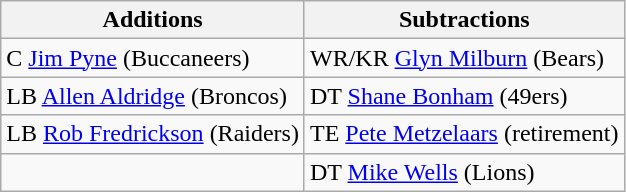<table class="wikitable">
<tr>
<th>Additions</th>
<th>Subtractions</th>
</tr>
<tr>
<td>C <a href='#'>Jim Pyne</a> (Buccaneers)</td>
<td>WR/KR <a href='#'>Glyn Milburn</a> (Bears)</td>
</tr>
<tr>
<td>LB <a href='#'>Allen Aldridge</a> (Broncos)</td>
<td>DT <a href='#'>Shane Bonham</a> (49ers)</td>
</tr>
<tr>
<td>LB <a href='#'>Rob Fredrickson</a> (Raiders)</td>
<td>TE <a href='#'>Pete Metzelaars</a> (retirement)</td>
</tr>
<tr>
<td></td>
<td>DT <a href='#'>Mike Wells</a> (Lions)</td>
</tr>
</table>
